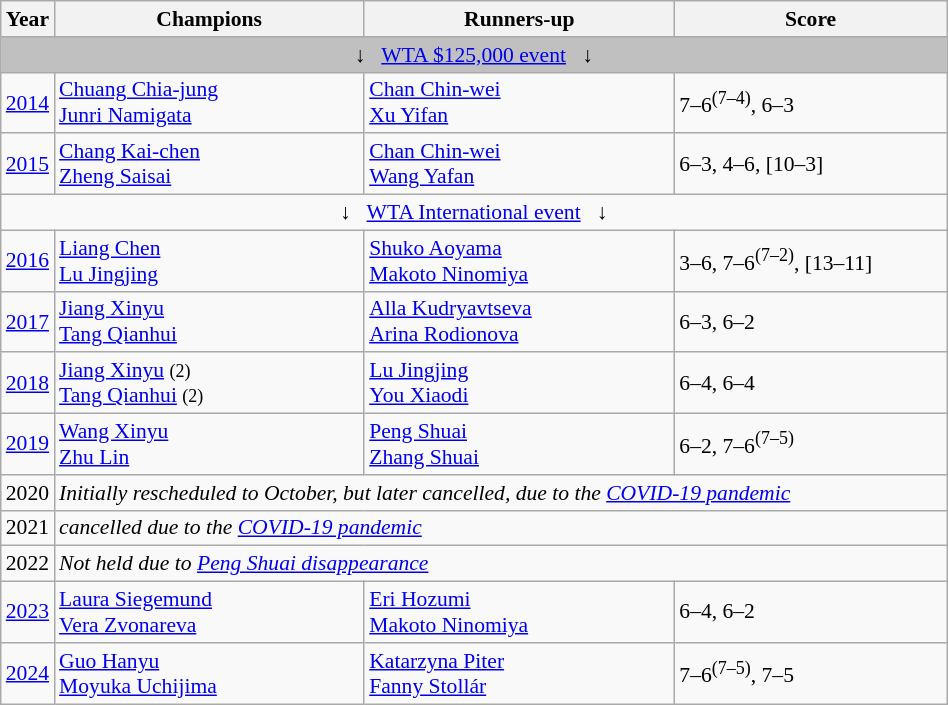<table class="wikitable" style="font-size:90%">
<tr>
<th>Year</th>
<th width="200">Champions</th>
<th width="200">Runners-up</th>
<th width="175">Score</th>
</tr>
<tr>
<td colspan="4" align="center" bgcolor=silver>↓   <a href='#'>WTA $125,000 event</a>   ↓</td>
</tr>
<tr>
<td><a href='#'>2014</a></td>
<td> <a href='#'>Chuang Chia-jung</a> <br>  <a href='#'>Junri Namigata</a></td>
<td> <a href='#'>Chan Chin-wei</a> <br>  <a href='#'>Xu Yifan</a></td>
<td>7–6<sup>(7–4)</sup>, 6–3</td>
</tr>
<tr>
<td><a href='#'>2015</a></td>
<td> <a href='#'>Chang Kai-chen</a> <br>  <a href='#'>Zheng Saisai</a></td>
<td> <a href='#'>Chan Chin-wei</a> <br>  <a href='#'>Wang Yafan</a></td>
<td>6–3, 4–6, [10–3]</td>
</tr>
<tr>
<td colspan="4" align="center">↓   <a href='#'>WTA International event</a>   ↓</td>
</tr>
<tr>
<td><a href='#'>2016</a></td>
<td> <a href='#'>Liang Chen</a> <br>  <a href='#'>Lu Jingjing</a></td>
<td> <a href='#'>Shuko Aoyama</a> <br>  <a href='#'>Makoto Ninomiya</a></td>
<td>3–6, 7–6<sup>(7–2)</sup>, [13–11]</td>
</tr>
<tr>
<td><a href='#'>2017</a></td>
<td> <a href='#'>Jiang Xinyu</a> <br>  <a href='#'>Tang Qianhui</a></td>
<td> <a href='#'>Alla Kudryavtseva</a> <br>  <a href='#'>Arina Rodionova</a></td>
<td>6–3, 6–2</td>
</tr>
<tr>
<td><a href='#'>2018</a></td>
<td> <a href='#'>Jiang Xinyu</a> <small>(2)</small> <br>  <a href='#'>Tang Qianhui</a> <small>(2)</small></td>
<td> <a href='#'>Lu Jingjing</a> <br>  <a href='#'>You Xiaodi</a></td>
<td>6–4, 6–4</td>
</tr>
<tr>
<td><a href='#'>2019</a></td>
<td> <a href='#'>Wang Xinyu</a> <br>  <a href='#'>Zhu Lin</a></td>
<td> <a href='#'>Peng Shuai</a> <br>  <a href='#'>Zhang Shuai</a></td>
<td>6–2, 7–6<sup>(7–5)</sup></td>
</tr>
<tr>
<td>2020</td>
<td colspan="3"><em>Initially rescheduled to October, but later cancelled, due to the <a href='#'>COVID-19 pandemic</a></em></td>
</tr>
<tr>
<td>2021</td>
<td colspan="3"><em>cancelled due to the <a href='#'>COVID-19 pandemic</a></em></td>
</tr>
<tr>
<td>2022</td>
<td colspan="3"><em>Not held due to <a href='#'>Peng Shuai disappearance</a></em></td>
</tr>
<tr>
<td><a href='#'>2023</a></td>
<td> <a href='#'>Laura Siegemund</a> <br>  <a href='#'>Vera Zvonareva</a></td>
<td> <a href='#'>Eri Hozumi</a> <br>  <a href='#'>Makoto Ninomiya</a></td>
<td>6–4, 6–2</td>
</tr>
<tr>
<td><a href='#'>2024</a></td>
<td> <a href='#'>Guo Hanyu</a> <br>  <a href='#'>Moyuka Uchijima</a></td>
<td> <a href='#'>Katarzyna Piter</a> <br>  <a href='#'>Fanny Stollár</a></td>
<td>7–6<sup>(7–5)</sup>, 7–5</td>
</tr>
</table>
